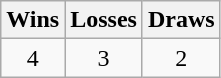<table class="wikitable">
<tr>
<th>Wins</th>
<th>Losses</th>
<th>Draws</th>
</tr>
<tr>
<td align=center>4</td>
<td align=center>3</td>
<td align=center>2</td>
</tr>
</table>
